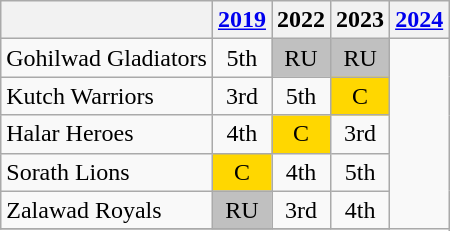<table class="wikitable" style="text-align:center;">
<tr>
<th></th>
<th><a href='#'>2019</a></th>
<th>2022</th>
<th>2023</th>
<th><a href='#'>2024</a></th>
</tr>
<tr>
<td align=left>Gohilwad Gladiators</td>
<td>5th</td>
<td style="background: silver">RU</td>
<td style="background: silver">RU</td>
</tr>
<tr>
<td align=left>Kutch Warriors</td>
<td>3rd</td>
<td>5th</td>
<td style="background: gold">C</td>
</tr>
<tr>
<td align=left>Halar Heroes</td>
<td>4th</td>
<td style="background: gold">C</td>
<td>3rd</td>
</tr>
<tr>
<td align=left>Sorath Lions</td>
<td style="background: gold">C</td>
<td>4th</td>
<td>5th</td>
</tr>
<tr>
<td align=left>Zalawad Royals</td>
<td style="background: silver">RU</td>
<td>3rd</td>
<td>4th</td>
</tr>
<tr>
</tr>
</table>
